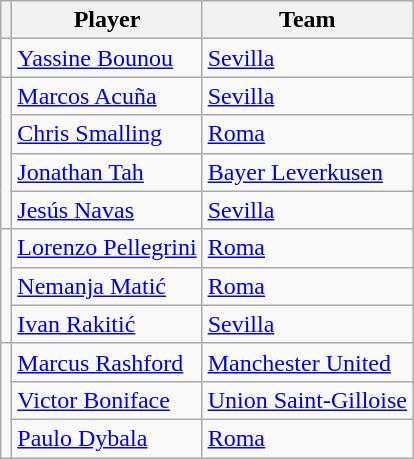<table class="wikitable" style="text-align:center">
<tr>
<th></th>
<th>Player</th>
<th>Team</th>
</tr>
<tr>
<td></td>
<td align=left> <a href='#'>Yassine Bounou</a></td>
<td align=left> <a href='#'>Sevilla</a></td>
</tr>
<tr>
<td rowspan=4></td>
<td align=left> <a href='#'>Marcos Acuña</a></td>
<td align=left> <a href='#'>Sevilla</a></td>
</tr>
<tr>
<td align=left> <a href='#'>Chris Smalling</a></td>
<td align=left> <a href='#'>Roma</a></td>
</tr>
<tr>
<td align=left> <a href='#'>Jonathan Tah</a></td>
<td align=left> <a href='#'>Bayer Leverkusen</a></td>
</tr>
<tr>
<td align=left> <a href='#'>Jesús Navas</a></td>
<td align=left> <a href='#'>Sevilla</a></td>
</tr>
<tr>
<td rowspan=3></td>
<td align=left> <a href='#'>Lorenzo Pellegrini</a></td>
<td align=left> <a href='#'>Roma</a></td>
</tr>
<tr>
<td align=left> <a href='#'>Nemanja Matić</a></td>
<td align=left> <a href='#'>Roma</a></td>
</tr>
<tr>
<td align=left> <a href='#'>Ivan Rakitić</a></td>
<td align=left> <a href='#'>Sevilla</a></td>
</tr>
<tr>
<td rowspan=3></td>
<td align=left> <a href='#'>Marcus Rashford</a></td>
<td align=left> <a href='#'>Manchester United</a></td>
</tr>
<tr>
<td align=left> <a href='#'>Victor Boniface</a></td>
<td align=left> <a href='#'>Union Saint-Gilloise</a></td>
</tr>
<tr>
<td align=left> <a href='#'>Paulo Dybala</a></td>
<td align=left> <a href='#'>Roma</a></td>
</tr>
</table>
